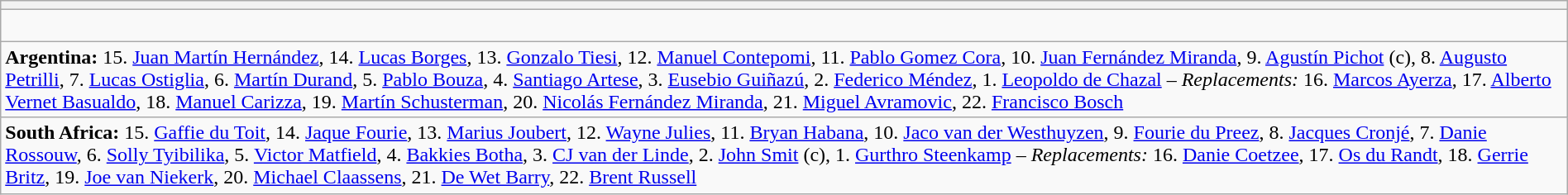<table style="width:100%" class="wikitable collapsible collapsed">
<tr>
<th></th>
</tr>
<tr>
<td><br>




</td>
</tr>
<tr>
<td><strong>Argentina:</strong> 15. <a href='#'>Juan Martín Hernández</a>, 14. <a href='#'>Lucas Borges</a>, 13. <a href='#'>Gonzalo Tiesi</a>, 12. <a href='#'>Manuel Contepomi</a>, 11. <a href='#'>Pablo Gomez Cora</a>, 10. <a href='#'>Juan Fernández Miranda</a>, 9. <a href='#'>Agustín Pichot</a> (c), 8. <a href='#'>Augusto Petrilli</a>, 7. <a href='#'>Lucas Ostiglia</a>, 6. <a href='#'>Martín Durand</a>, 5. <a href='#'>Pablo Bouza</a>, 4. <a href='#'>Santiago Artese</a>, 3. <a href='#'>Eusebio Guiñazú</a>, 2. <a href='#'>Federico Méndez</a>, 1. <a href='#'>Leopoldo de Chazal</a> – <em>Replacements:</em> 16. <a href='#'>Marcos Ayerza</a>, 17. <a href='#'>Alberto Vernet Basualdo</a>, 18. <a href='#'>Manuel Carizza</a>, 19. <a href='#'>Martín Schusterman</a>, 20. <a href='#'>Nicolás Fernández Miranda</a>, 21. <a href='#'>Miguel Avramovic</a>, 22. <a href='#'>Francisco Bosch</a></td>
</tr>
<tr>
<td><strong>South Africa: </strong>15. <a href='#'>Gaffie du Toit</a>, 14. <a href='#'>Jaque Fourie</a>, 13. <a href='#'>Marius Joubert</a>, 12. <a href='#'>Wayne Julies</a>, 11. <a href='#'>Bryan Habana</a>, 10. <a href='#'>Jaco van der Westhuyzen</a>, 9. <a href='#'>Fourie du Preez</a>, 8. <a href='#'>Jacques Cronjé</a>, 7. <a href='#'>Danie Rossouw</a>, 6. <a href='#'>Solly Tyibilika</a>, 5. <a href='#'>Victor Matfield</a>, 4. <a href='#'>Bakkies Botha</a>, 3. <a href='#'>CJ van der Linde</a>, 2. <a href='#'>John Smit</a> (c), 1. <a href='#'>Gurthro Steenkamp</a> – <em>Replacements:</em> 16. <a href='#'>Danie Coetzee</a>, 17. <a href='#'>Os du Randt</a>, 18. <a href='#'>Gerrie Britz</a>, 19. <a href='#'>Joe van Niekerk</a>, 20. <a href='#'>Michael Claassens</a>, 21. <a href='#'>De Wet Barry</a>, 22. <a href='#'>Brent Russell</a></td>
</tr>
</table>
